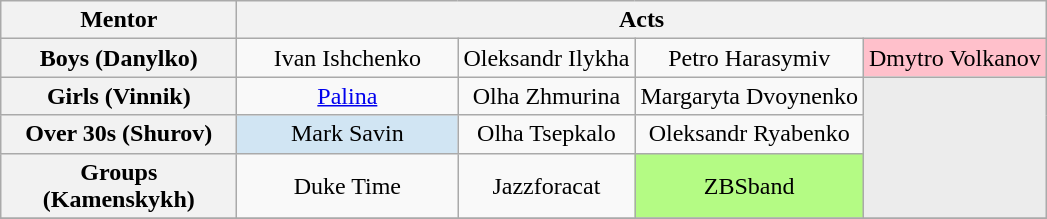<table class="wikitable" style="text-align:center">
<tr>
<th spope="col" width="150">Mentor</th>
<th scope="col" colspan="4" width="500">Acts</th>
</tr>
<tr>
<th scope="row">Boys (Danylko)</th>
<td>Ivan Ishchenko</td>
<td>Oleksandr Ilykha</td>
<td>Petro Harasymiv</td>
<td bgcolor="pink">Dmytro Volkanov</td>
</tr>
<tr>
<th scope="row">Girls (Vinnik)</th>
<td><a href='#'>Palina</a></td>
<td>Olha Zhmurina</td>
<td>Margaryta Dvoynenko</td>
<td rowspan=3 bgcolor="ececec"></td>
</tr>
<tr>
<th scope="row">Over 30s (Shurov)</th>
<td style="width:140px" bgcolor="#D1E5F3">Mark Savin</td>
<td>Olha Tsepkalo</td>
<td>Oleksandr Ryabenko</td>
</tr>
<tr>
<th scope="row">Groups (Kamenskykh)</th>
<td>Duke Time</td>
<td>Jazzforacat</td>
<td bgcolor="#B4FB84">ZBSband</td>
</tr>
<tr>
</tr>
</table>
